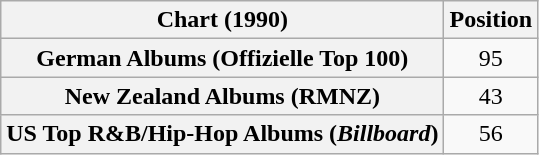<table class="wikitable sortable plainrowheaders" style="text-align:center">
<tr>
<th scope="col">Chart (1990)</th>
<th scope="col">Position</th>
</tr>
<tr>
<th scope="row">German Albums (Offizielle Top 100)</th>
<td>95</td>
</tr>
<tr>
<th scope="row">New Zealand Albums (RMNZ)</th>
<td>43</td>
</tr>
<tr>
<th scope="row">US Top R&B/Hip-Hop Albums (<em>Billboard</em>)</th>
<td>56</td>
</tr>
</table>
